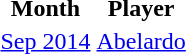<table class="toccolours">
<tr>
<th>Month</th>
<th>Player</th>
</tr>
<tr>
<td align=center><a href='#'>Sep 2014</a></td>
<td> <a href='#'>Abelardo</a></td>
</tr>
</table>
